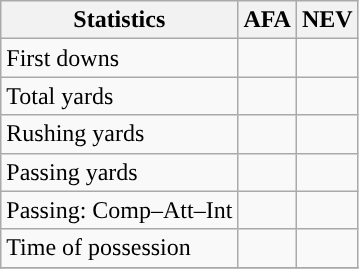<table class="wikitable" style="float: left;">
<tr>
<th>Statistics</th>
<th>AFA</th>
<th>NEV</th>
</tr>
<tr>
<td>First downs</td>
<td></td>
<td></td>
</tr>
<tr>
<td>Total yards</td>
<td></td>
<td></td>
</tr>
<tr>
<td>Rushing yards</td>
<td></td>
<td></td>
</tr>
<tr>
<td>Passing yards</td>
<td></td>
<td></td>
</tr>
<tr>
<td>Passing: Comp–Att–Int</td>
<td></td>
<td></td>
</tr>
<tr>
<td>Time of possession</td>
<td></td>
<td></td>
</tr>
<tr>
</tr>
</table>
